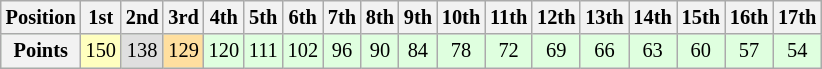<table class="wikitable" style="font-size:85%; text-align:center">
<tr>
<th>Position</th>
<th>1st</th>
<th>2nd</th>
<th>3rd</th>
<th>4th</th>
<th>5th</th>
<th>6th</th>
<th>7th</th>
<th>8th</th>
<th>9th</th>
<th>10th</th>
<th>11th</th>
<th>12th</th>
<th>13th</th>
<th>14th</th>
<th>15th</th>
<th>16th</th>
<th>17th</th>
</tr>
<tr style="background: #dfffdf">
<th>Points</th>
<td style="background: #ffffbf">150</td>
<td style="background: #dfdfdf">138</td>
<td style="background: #ffdf9f">129</td>
<td>120</td>
<td>111</td>
<td>102</td>
<td>96</td>
<td>90</td>
<td>84</td>
<td>78</td>
<td>72</td>
<td>69</td>
<td>66</td>
<td>63</td>
<td>60</td>
<td>57</td>
<td>54</td>
</tr>
</table>
